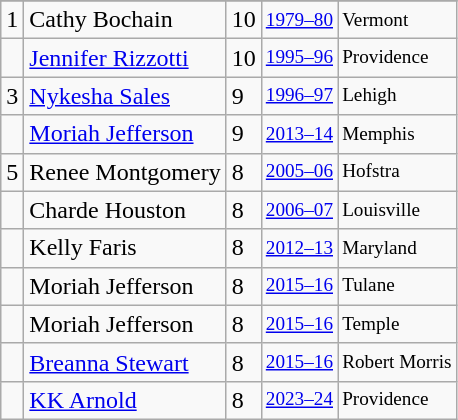<table class="wikitable">
<tr>
</tr>
<tr>
<td>1</td>
<td>Cathy Bochain</td>
<td>10</td>
<td style="font-size:80%;"><a href='#'>1979–80</a></td>
<td style="font-size:80%;">Vermont</td>
</tr>
<tr>
<td></td>
<td><a href='#'>Jennifer Rizzotti</a></td>
<td>10</td>
<td style="font-size:80%;"><a href='#'>1995–96</a></td>
<td style="font-size:80%;">Providence</td>
</tr>
<tr>
<td>3</td>
<td><a href='#'>Nykesha Sales</a></td>
<td>9</td>
<td style="font-size:80%;"><a href='#'>1996–97</a></td>
<td style="font-size:80%;">Lehigh</td>
</tr>
<tr>
<td></td>
<td><a href='#'>Moriah Jefferson</a></td>
<td>9</td>
<td style="font-size:80%;"><a href='#'>2013–14</a></td>
<td style="font-size:80%;">Memphis</td>
</tr>
<tr>
<td>5</td>
<td>Renee Montgomery</td>
<td>8</td>
<td style="font-size:80%;"><a href='#'>2005–06</a></td>
<td style="font-size:80%;">Hofstra</td>
</tr>
<tr>
<td></td>
<td>Charde Houston</td>
<td>8</td>
<td style="font-size:80%;"><a href='#'>2006–07</a></td>
<td style="font-size:80%;">Louisville</td>
</tr>
<tr>
<td></td>
<td>Kelly Faris</td>
<td>8</td>
<td style="font-size:80%;"><a href='#'>2012–13</a></td>
<td style="font-size:80%;">Maryland</td>
</tr>
<tr>
<td></td>
<td>Moriah Jefferson</td>
<td>8</td>
<td style="font-size:80%;"><a href='#'>2015–16</a></td>
<td style="font-size:80%;">Tulane</td>
</tr>
<tr>
<td></td>
<td>Moriah Jefferson</td>
<td>8</td>
<td style="font-size:80%;"><a href='#'>2015–16</a></td>
<td style="font-size:80%;">Temple</td>
</tr>
<tr>
<td></td>
<td><a href='#'>Breanna Stewart</a></td>
<td>8</td>
<td style="font-size:80%;"><a href='#'>2015–16</a></td>
<td style="font-size:80%;">Robert Morris</td>
</tr>
<tr>
<td></td>
<td><a href='#'>KK Arnold</a></td>
<td>8</td>
<td style="font-size:80%;"><a href='#'>2023–24</a></td>
<td style="font-size:80%;">Providence</td>
</tr>
</table>
